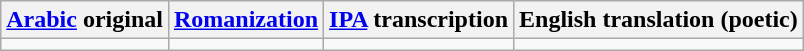<table class="wikitable">
<tr>
<th><a href='#'>Arabic</a> original</th>
<th><a href='#'>Romanization</a></th>
<th><a href='#'>IPA</a> transcription</th>
<th>English translation (poetic)</th>
</tr>
<tr style="vertical-align:top; white-space:nowrap;">
<td></td>
<td></td>
<td></td>
<td></td>
</tr>
</table>
